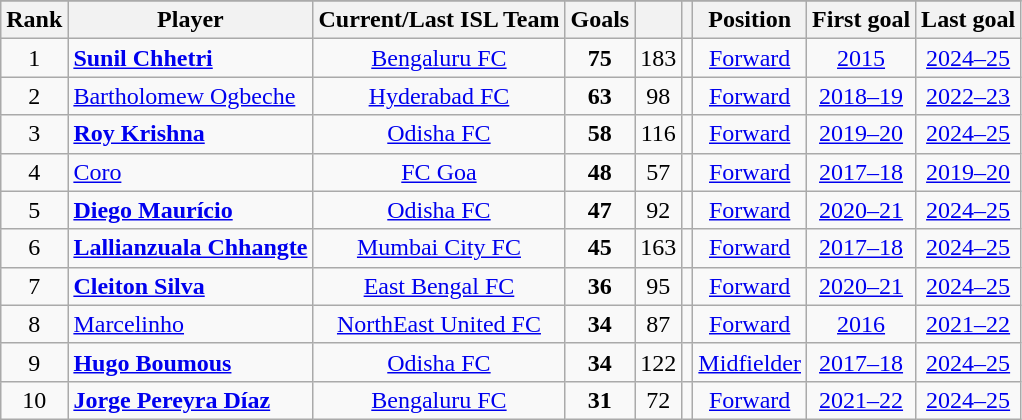<table class="wikitable sortable nowrap"  style="text-align:center">
<tr>
</tr>
<tr>
<th>Rank</th>
<th>Player</th>
<th>Current/Last ISL Team</th>
<th>Goals</th>
<th></th>
<th></th>
<th>Position</th>
<th>First goal</th>
<th>Last goal</th>
</tr>
<tr>
<td>1</td>
<td align="left"> <strong><a href='#'>Sunil Chhetri</a></strong></td>
<td><a href='#'>Bengaluru FC</a></td>
<td><strong>75</strong></td>
<td>183</td>
<td></td>
<td><a href='#'>Forward</a></td>
<td><a href='#'>2015</a></td>
<td><a href='#'>2024–25</a></td>
</tr>
<tr>
<td>2</td>
<td align="left"> <a href='#'>Bartholomew Ogbeche</a></td>
<td><a href='#'>Hyderabad FC</a></td>
<td><strong>63</strong></td>
<td>98</td>
<td></td>
<td><a href='#'>Forward</a></td>
<td><a href='#'>2018–19</a></td>
<td><a href='#'>2022–23</a></td>
</tr>
<tr>
<td>3</td>
<td align="left"> <strong><a href='#'>Roy Krishna</a></strong></td>
<td><a href='#'>Odisha FC</a></td>
<td><strong>58</strong></td>
<td>116</td>
<td></td>
<td><a href='#'>Forward</a></td>
<td><a href='#'>2019–20</a></td>
<td><a href='#'>2024–25</a></td>
</tr>
<tr>
<td>4</td>
<td align="left"> <a href='#'>Coro</a></td>
<td><a href='#'>FC Goa</a></td>
<td><strong>48</strong></td>
<td>57</td>
<td></td>
<td><a href='#'>Forward</a></td>
<td><a href='#'>2017–18</a></td>
<td><a href='#'>2019–20</a></td>
</tr>
<tr>
<td>5</td>
<td align="left"> <strong><a href='#'>Diego Maurício</a></strong></td>
<td><a href='#'>Odisha FC</a></td>
<td><strong>47</strong></td>
<td>92</td>
<td></td>
<td><a href='#'>Forward</a></td>
<td><a href='#'>2020–21</a></td>
<td><a href='#'>2024–25</a></td>
</tr>
<tr>
<td>6</td>
<td align="left"> <strong><a href='#'>Lallianzuala Chhangte</a></strong></td>
<td><a href='#'>Mumbai City FC</a></td>
<td><strong>45</strong></td>
<td>163</td>
<td></td>
<td><a href='#'>Forward</a></td>
<td><a href='#'>2017–18</a></td>
<td><a href='#'>2024–25</a></td>
</tr>
<tr>
<td>7</td>
<td align="left"> <strong><a href='#'>Cleiton Silva</a></strong></td>
<td><a href='#'>East Bengal FC</a></td>
<td><strong>36</strong></td>
<td>95</td>
<td></td>
<td><a href='#'>Forward</a></td>
<td><a href='#'>2020–21</a></td>
<td><a href='#'>2024–25</a></td>
</tr>
<tr>
<td>8</td>
<td align="left"> <a href='#'>Marcelinho</a></td>
<td><a href='#'>NorthEast United FC</a></td>
<td><strong>34</strong></td>
<td>87</td>
<td></td>
<td><a href='#'>Forward</a></td>
<td><a href='#'>2016</a></td>
<td><a href='#'>2021–22</a></td>
</tr>
<tr>
<td>9</td>
<td align="left"> <strong><a href='#'>Hugo Boumous</a></strong></td>
<td><a href='#'>Odisha FC</a></td>
<td><strong>34</strong></td>
<td>122</td>
<td></td>
<td><a href='#'>Midfielder</a></td>
<td><a href='#'>2017–18</a></td>
<td><a href='#'>2024–25</a></td>
</tr>
<tr>
<td>10</td>
<td align="left"> <strong><a href='#'>Jorge Pereyra Díaz</a></strong></td>
<td><a href='#'>Bengaluru FC</a></td>
<td><strong>31</strong></td>
<td>72</td>
<td></td>
<td><a href='#'>Forward</a></td>
<td><a href='#'>2021–22</a></td>
<td><a href='#'>2024–25</a></td>
</tr>
</table>
